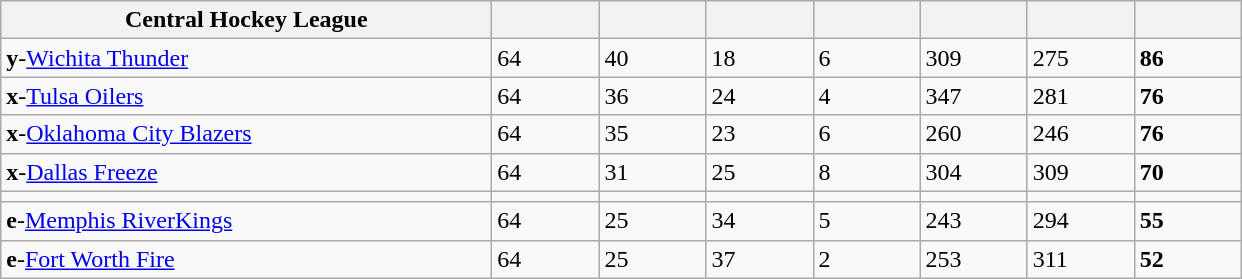<table class="wikitable sortable">
<tr>
<th style="width:20em;" class="unsortable">Central Hockey League</th>
<th style="width:4em;" class="unsortable"></th>
<th style="width:4em;"></th>
<th style="width:4em;"></th>
<th style="width:4em;"></th>
<th style="width:4em;"></th>
<th style="width:4em;"></th>
<th style="width:4em;"></th>
</tr>
<tr>
<td><strong>y</strong>-<a href='#'>Wichita Thunder</a></td>
<td>64</td>
<td>40</td>
<td>18</td>
<td>6</td>
<td>309</td>
<td>275</td>
<td><strong>86</strong></td>
</tr>
<tr>
<td><strong>x</strong>-<a href='#'>Tulsa Oilers</a></td>
<td>64</td>
<td>36</td>
<td>24</td>
<td>4</td>
<td>347</td>
<td>281</td>
<td><strong>76</strong></td>
</tr>
<tr>
<td><strong>x</strong>-<a href='#'>Oklahoma City Blazers</a></td>
<td>64</td>
<td>35</td>
<td>23</td>
<td>6</td>
<td>260</td>
<td>246</td>
<td><strong>76</strong></td>
</tr>
<tr>
<td><strong>x</strong>-<a href='#'>Dallas Freeze</a></td>
<td>64</td>
<td>31</td>
<td>25</td>
<td>8</td>
<td>304</td>
<td>309</td>
<td><strong>70</strong></td>
</tr>
<tr color="#cccccc">
<td></td>
<td></td>
<td></td>
<td></td>
<td></td>
<td></td>
<td></td>
<td></td>
</tr>
<tr>
<td><strong>e</strong>-<a href='#'>Memphis RiverKings</a></td>
<td>64</td>
<td>25</td>
<td>34</td>
<td>5</td>
<td>243</td>
<td>294</td>
<td><strong>55</strong></td>
</tr>
<tr>
<td><strong>e</strong>-<a href='#'>Fort Worth Fire</a></td>
<td>64</td>
<td>25</td>
<td>37</td>
<td>2</td>
<td>253</td>
<td>311</td>
<td><strong>52</strong></td>
</tr>
</table>
